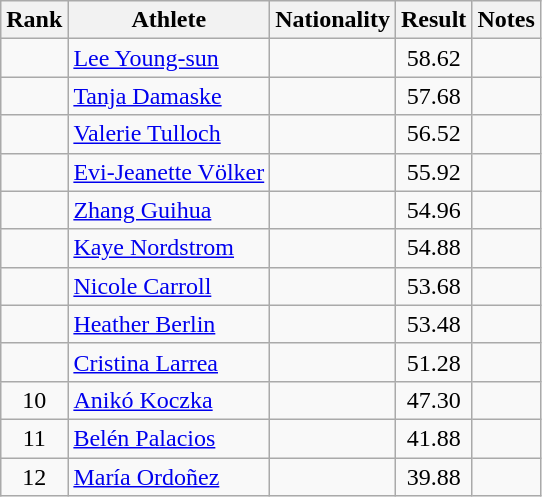<table class="wikitable sortable" style="text-align:center">
<tr>
<th>Rank</th>
<th>Athlete</th>
<th>Nationality</th>
<th>Result</th>
<th>Notes</th>
</tr>
<tr>
<td></td>
<td align=left><a href='#'>Lee Young-sun</a></td>
<td align=left></td>
<td>58.62</td>
<td></td>
</tr>
<tr>
<td></td>
<td align=left><a href='#'>Tanja Damaske</a></td>
<td align=left></td>
<td>57.68</td>
<td></td>
</tr>
<tr>
<td></td>
<td align=left><a href='#'>Valerie Tulloch</a></td>
<td align=left></td>
<td>56.52</td>
<td></td>
</tr>
<tr>
<td></td>
<td align=left><a href='#'>Evi-Jeanette Völker</a></td>
<td align=left></td>
<td>55.92</td>
<td></td>
</tr>
<tr>
<td></td>
<td align=left><a href='#'>Zhang Guihua</a></td>
<td align=left></td>
<td>54.96</td>
<td></td>
</tr>
<tr>
<td></td>
<td align=left><a href='#'>Kaye Nordstrom</a></td>
<td align=left></td>
<td>54.88</td>
<td></td>
</tr>
<tr>
<td></td>
<td align=left><a href='#'>Nicole Carroll</a></td>
<td align=left></td>
<td>53.68</td>
<td></td>
</tr>
<tr>
<td></td>
<td align=left><a href='#'>Heather Berlin</a></td>
<td align=left></td>
<td>53.48</td>
<td></td>
</tr>
<tr>
<td></td>
<td align=left><a href='#'>Cristina Larrea</a></td>
<td align=left></td>
<td>51.28</td>
<td></td>
</tr>
<tr>
<td>10</td>
<td align=left><a href='#'>Anikó Koczka</a></td>
<td align=left></td>
<td>47.30</td>
<td></td>
</tr>
<tr>
<td>11</td>
<td align=left><a href='#'>Belén Palacios</a></td>
<td align=left></td>
<td>41.88</td>
<td></td>
</tr>
<tr>
<td>12</td>
<td align=left><a href='#'>María Ordoñez</a></td>
<td align=left></td>
<td>39.88</td>
<td></td>
</tr>
</table>
